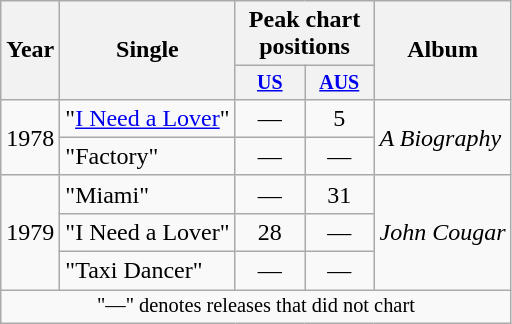<table class="wikitable" style="text-align:center">
<tr>
<th rowspan="2">Year</th>
<th rowspan="2">Single</th>
<th colspan="2">Peak chart<br>positions</th>
<th rowspan="2">Album</th>
</tr>
<tr style="font-size:smaller;">
<th width="40"><a href='#'>US</a><br></th>
<th width="40"><a href='#'>AUS</a><br></th>
</tr>
<tr>
<td rowspan="2">1978</td>
<td align="left">"<a href='#'>I Need a Lover</a>"</td>
<td>—</td>
<td>5</td>
<td rowspan="2" align="left"><em>A Biography</em></td>
</tr>
<tr>
<td align="left">"Factory"</td>
<td>—</td>
<td>—</td>
</tr>
<tr>
<td rowspan="3">1979</td>
<td align="left">"Miami"</td>
<td>—</td>
<td>31</td>
<td rowspan="3" align="left"><em>John Cougar</em></td>
</tr>
<tr>
<td align="left">"I Need a Lover"</td>
<td>28</td>
<td>—</td>
</tr>
<tr>
<td align="left">"Taxi Dancer"</td>
<td>—</td>
<td>—</td>
</tr>
<tr>
<td colspan="5" style="font-size:85%">"—" denotes releases that did not chart</td>
</tr>
</table>
